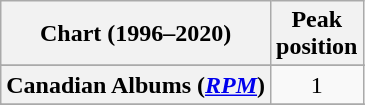<table class="wikitable sortable plainrowheaders" style="text-align:center">
<tr>
<th scope="col">Chart (1996–2020)</th>
<th scope="col">Peak<br> position</th>
</tr>
<tr>
</tr>
<tr>
</tr>
<tr>
</tr>
<tr>
<th scope="row">Canadian Albums (<em><a href='#'>RPM</a></em>)</th>
<td>1</td>
</tr>
<tr>
</tr>
<tr>
</tr>
<tr>
</tr>
<tr>
</tr>
<tr>
</tr>
<tr>
</tr>
<tr>
</tr>
<tr>
</tr>
<tr>
</tr>
<tr>
</tr>
<tr>
</tr>
</table>
